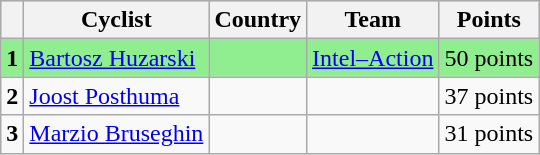<table class="wikitable">
<tr style="background:#ccccff;">
<th></th>
<th>Cyclist</th>
<th>Country</th>
<th>Team</th>
<th>Points</th>
</tr>
<tr bgcolor="lightgreen">
<td><strong>1</strong></td>
<td><a href='#'>Bartosz Huzarski</a></td>
<td></td>
<td><a href='#'>Intel–Action</a></td>
<td>50 points</td>
</tr>
<tr>
<td><strong>2</strong></td>
<td><a href='#'>Joost Posthuma</a></td>
<td></td>
<td></td>
<td>37 points</td>
</tr>
<tr>
<td><strong>3</strong></td>
<td><a href='#'>Marzio Bruseghin</a></td>
<td></td>
<td></td>
<td>31 points</td>
</tr>
</table>
